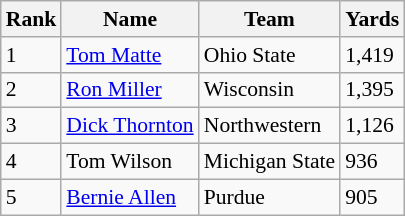<table class="wikitable" style="font-size: 90%">
<tr>
<th>Rank</th>
<th>Name</th>
<th>Team</th>
<th>Yards</th>
</tr>
<tr>
<td>1</td>
<td><a href='#'>Tom Matte</a></td>
<td>Ohio State</td>
<td>1,419</td>
</tr>
<tr>
<td>2</td>
<td><a href='#'>Ron Miller</a></td>
<td>Wisconsin</td>
<td>1,395</td>
</tr>
<tr>
<td>3</td>
<td><a href='#'>Dick Thornton</a></td>
<td>Northwestern</td>
<td>1,126</td>
</tr>
<tr>
<td>4</td>
<td>Tom Wilson</td>
<td>Michigan State</td>
<td>936</td>
</tr>
<tr>
<td>5</td>
<td><a href='#'>Bernie Allen</a></td>
<td>Purdue</td>
<td>905</td>
</tr>
</table>
